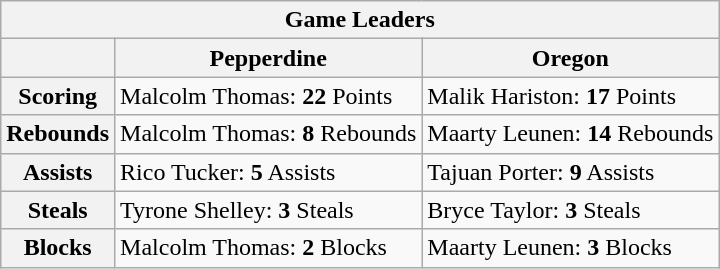<table class="wikitable">
<tr>
<th colspan=3>Game Leaders</th>
</tr>
<tr>
<th></th>
<th>Pepperdine</th>
<th>Oregon</th>
</tr>
<tr>
<th>Scoring</th>
<td>Malcolm Thomas: <strong>22</strong> Points</td>
<td>Malik Hariston: <strong>17</strong> Points</td>
</tr>
<tr>
<th>Rebounds</th>
<td>Malcolm Thomas: <strong>8</strong> Rebounds</td>
<td>Maarty Leunen: <strong>14</strong> Rebounds</td>
</tr>
<tr>
<th>Assists</th>
<td>Rico Tucker: <strong>5</strong> Assists</td>
<td>Tajuan Porter: <strong>9</strong> Assists</td>
</tr>
<tr>
<th>Steals</th>
<td>Tyrone Shelley: <strong>3</strong> Steals</td>
<td>Bryce Taylor: <strong>3</strong> Steals</td>
</tr>
<tr>
<th>Blocks</th>
<td>Malcolm Thomas: <strong>2</strong> Blocks</td>
<td>Maarty Leunen: <strong>3</strong> Blocks</td>
</tr>
</table>
